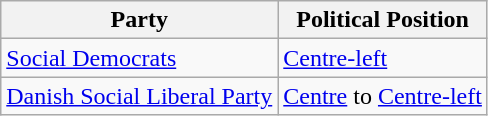<table class="wikitable mw-collapsible mw-collapsed">
<tr>
<th>Party</th>
<th>Political Position</th>
</tr>
<tr>
<td><a href='#'>Social Democrats</a></td>
<td><a href='#'>Centre-left</a></td>
</tr>
<tr>
<td><a href='#'>Danish Social Liberal Party</a></td>
<td><a href='#'>Centre</a> to <a href='#'>Centre-left</a></td>
</tr>
</table>
